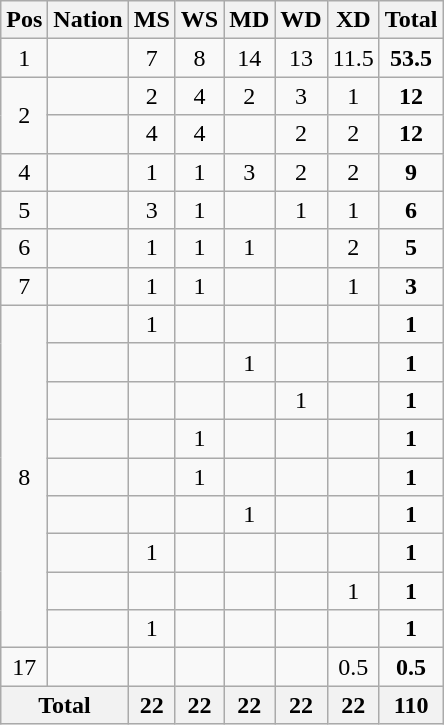<table class="wikitable" style="text-align:center">
<tr>
<th>Pos</th>
<th>Nation</th>
<th>MS</th>
<th>WS</th>
<th>MD</th>
<th>WD</th>
<th>XD</th>
<th>Total</th>
</tr>
<tr>
<td>1</td>
<td align=left><strong></strong></td>
<td>7</td>
<td>8</td>
<td>14</td>
<td>13</td>
<td>11.5</td>
<td><strong>53.5</strong></td>
</tr>
<tr>
<td rowspan=2>2</td>
<td align=left></td>
<td>2</td>
<td>4</td>
<td>2</td>
<td>3</td>
<td>1</td>
<td><strong>12</strong></td>
</tr>
<tr>
<td align=left></td>
<td>4</td>
<td>4</td>
<td></td>
<td>2</td>
<td>2</td>
<td><strong>12</strong></td>
</tr>
<tr>
<td>4</td>
<td align=left></td>
<td>1</td>
<td>1</td>
<td>3</td>
<td>2</td>
<td>2</td>
<td><strong>9</strong></td>
</tr>
<tr>
<td>5</td>
<td align=left></td>
<td>3</td>
<td>1</td>
<td></td>
<td>1</td>
<td>1</td>
<td><strong>6</strong></td>
</tr>
<tr>
<td>6</td>
<td align=left></td>
<td>1</td>
<td>1</td>
<td>1</td>
<td></td>
<td>2</td>
<td><strong>5</strong></td>
</tr>
<tr>
<td>7</td>
<td align=left></td>
<td>1</td>
<td>1</td>
<td></td>
<td></td>
<td>1</td>
<td><strong>3</strong></td>
</tr>
<tr>
<td rowspan=9>8</td>
<td align=left></td>
<td>1</td>
<td></td>
<td></td>
<td></td>
<td></td>
<td><strong>1</strong></td>
</tr>
<tr>
<td align=left></td>
<td></td>
<td></td>
<td>1</td>
<td></td>
<td></td>
<td><strong>1</strong></td>
</tr>
<tr>
<td align=left></td>
<td></td>
<td></td>
<td></td>
<td>1</td>
<td></td>
<td><strong>1</strong></td>
</tr>
<tr>
<td align=left></td>
<td></td>
<td>1</td>
<td></td>
<td></td>
<td></td>
<td><strong>1</strong></td>
</tr>
<tr>
<td align=left></td>
<td></td>
<td>1</td>
<td></td>
<td></td>
<td></td>
<td><strong>1</strong></td>
</tr>
<tr>
<td align=left></td>
<td></td>
<td></td>
<td>1</td>
<td></td>
<td></td>
<td><strong>1</strong></td>
</tr>
<tr>
<td align=left></td>
<td>1</td>
<td></td>
<td></td>
<td></td>
<td></td>
<td><strong>1</strong></td>
</tr>
<tr>
<td align=left></td>
<td></td>
<td></td>
<td></td>
<td></td>
<td>1</td>
<td><strong>1</strong></td>
</tr>
<tr>
<td align=left></td>
<td>1</td>
<td></td>
<td></td>
<td></td>
<td></td>
<td><strong>1</strong></td>
</tr>
<tr>
<td>17</td>
<td align=left></td>
<td></td>
<td></td>
<td></td>
<td></td>
<td>0.5</td>
<td><strong>0.5</strong></td>
</tr>
<tr>
<th colspan="2">Total</th>
<th>22</th>
<th>22</th>
<th>22</th>
<th>22</th>
<th>22</th>
<th>110</th>
</tr>
</table>
